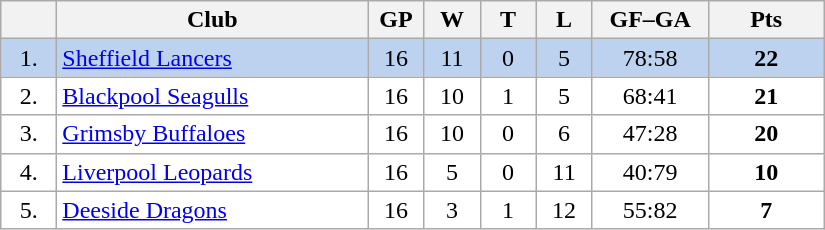<table class="wikitable">
<tr>
<th width="30"></th>
<th width="200">Club</th>
<th width="30">GP</th>
<th width="30">W</th>
<th width="30">T</th>
<th width="30">L</th>
<th width="70">GF–GA</th>
<th width="70">Pts</th>
</tr>
<tr bgcolor="#BCD2EE" align="center">
<td>1.</td>
<td align="left"><a href='#'>Sheffield Lancers</a></td>
<td>16</td>
<td>11</td>
<td>0</td>
<td>5</td>
<td>78:58</td>
<td><strong>22</strong></td>
</tr>
<tr bgcolor="#FFFFFF" align="center">
<td>2.</td>
<td align="left"><a href='#'>Blackpool Seagulls</a></td>
<td>16</td>
<td>10</td>
<td>1</td>
<td>5</td>
<td>68:41</td>
<td><strong>21</strong></td>
</tr>
<tr bgcolor="#FFFFFF" align="center">
<td>3.</td>
<td align="left"><a href='#'>Grimsby Buffaloes</a></td>
<td>16</td>
<td>10</td>
<td>0</td>
<td>6</td>
<td>47:28</td>
<td><strong>20</strong></td>
</tr>
<tr bgcolor="#FFFFFF" align="center">
<td>4.</td>
<td align="left"><a href='#'>Liverpool Leopards</a></td>
<td>16</td>
<td>5</td>
<td>0</td>
<td>11</td>
<td>40:79</td>
<td><strong>10</strong></td>
</tr>
<tr bgcolor="#FFFFFF" align="center">
<td>5.</td>
<td align="left"><a href='#'>Deeside Dragons</a></td>
<td>16</td>
<td>3</td>
<td>1</td>
<td>12</td>
<td>55:82</td>
<td><strong>7</strong></td>
</tr>
</table>
